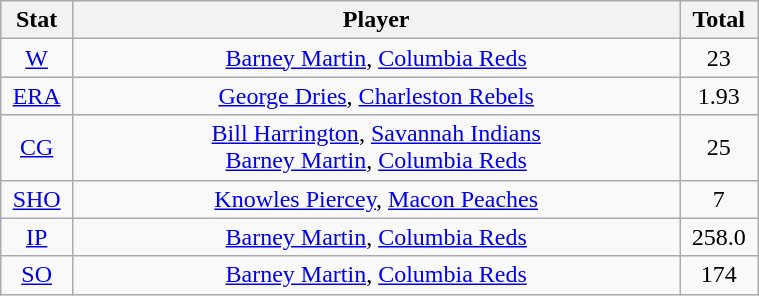<table class="wikitable" width="40%" style="text-align:center;">
<tr>
<th width="5%">Stat</th>
<th width="60%">Player</th>
<th width="5%">Total</th>
</tr>
<tr>
<td><a href='#'>W</a></td>
<td><a href='#'>Barney Martin</a>, <a href='#'>Columbia Reds</a></td>
<td>23</td>
</tr>
<tr>
<td><a href='#'>ERA</a></td>
<td><a href='#'>George Dries</a>, <a href='#'>Charleston Rebels</a></td>
<td>1.93</td>
</tr>
<tr>
<td><a href='#'>CG</a></td>
<td><a href='#'>Bill Harrington</a>, <a href='#'>Savannah Indians</a> <br> <a href='#'>Barney Martin</a>, <a href='#'>Columbia Reds</a></td>
<td>25</td>
</tr>
<tr>
<td><a href='#'>SHO</a></td>
<td><a href='#'>Knowles Piercey</a>, <a href='#'>Macon Peaches</a></td>
<td>7</td>
</tr>
<tr>
<td><a href='#'>IP</a></td>
<td><a href='#'>Barney Martin</a>, <a href='#'>Columbia Reds</a></td>
<td>258.0</td>
</tr>
<tr>
<td><a href='#'>SO</a></td>
<td><a href='#'>Barney Martin</a>, <a href='#'>Columbia Reds</a></td>
<td>174</td>
</tr>
</table>
